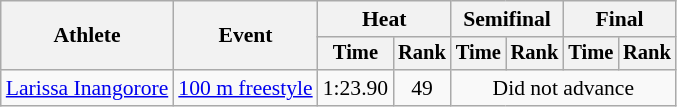<table class=wikitable style="font-size:90%">
<tr>
<th rowspan="2">Athlete</th>
<th rowspan="2">Event</th>
<th colspan="2">Heat</th>
<th colspan="2">Semifinal</th>
<th colspan="2">Final</th>
</tr>
<tr style="font-size:95%">
<th>Time</th>
<th>Rank</th>
<th>Time</th>
<th>Rank</th>
<th>Time</th>
<th>Rank</th>
</tr>
<tr align=center>
<td align=left><a href='#'>Larissa Inangorore</a></td>
<td align=left><a href='#'>100 m freestyle</a></td>
<td>1:23.90</td>
<td>49</td>
<td colspan=4>Did not advance</td>
</tr>
</table>
